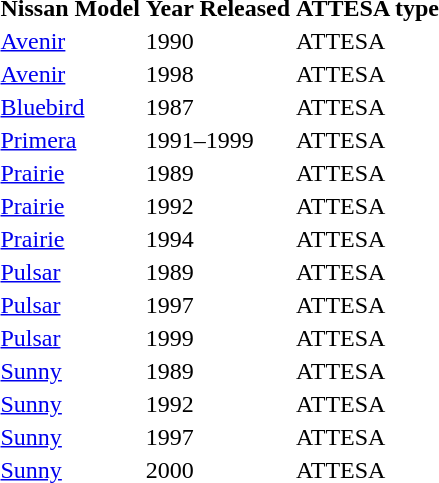<table class=sortable>
<tr>
<th>Nissan Model</th>
<th>Year Released</th>
<th>ATTESA type</th>
</tr>
<tr>
<td><a href='#'>Avenir</a></td>
<td>1990</td>
<td>ATTESA</td>
</tr>
<tr>
<td><a href='#'>Avenir</a></td>
<td>1998</td>
<td>ATTESA</td>
</tr>
<tr>
<td><a href='#'>Bluebird</a></td>
<td>1987</td>
<td>ATTESA</td>
</tr>
<tr>
<td><a href='#'>Primera</a></td>
<td>1991–1999</td>
<td>ATTESA</td>
</tr>
<tr>
<td><a href='#'>Prairie</a></td>
<td>1989</td>
<td>ATTESA</td>
</tr>
<tr>
<td><a href='#'>Prairie</a></td>
<td>1992</td>
<td>ATTESA</td>
</tr>
<tr>
<td><a href='#'>Prairie</a></td>
<td>1994</td>
<td>ATTESA</td>
</tr>
<tr>
<td><a href='#'>Pulsar</a></td>
<td>1989</td>
<td>ATTESA</td>
</tr>
<tr>
<td><a href='#'>Pulsar</a></td>
<td>1997</td>
<td>ATTESA</td>
</tr>
<tr>
<td><a href='#'>Pulsar</a></td>
<td>1999</td>
<td>ATTESA</td>
</tr>
<tr>
<td><a href='#'>Sunny</a></td>
<td>1989</td>
<td>ATTESA</td>
</tr>
<tr>
<td><a href='#'>Sunny</a></td>
<td>1992</td>
<td>ATTESA</td>
</tr>
<tr>
<td><a href='#'>Sunny</a></td>
<td>1997</td>
<td>ATTESA</td>
</tr>
<tr>
<td><a href='#'>Sunny</a></td>
<td>2000</td>
<td>ATTESA</td>
</tr>
<tr>
</tr>
</table>
